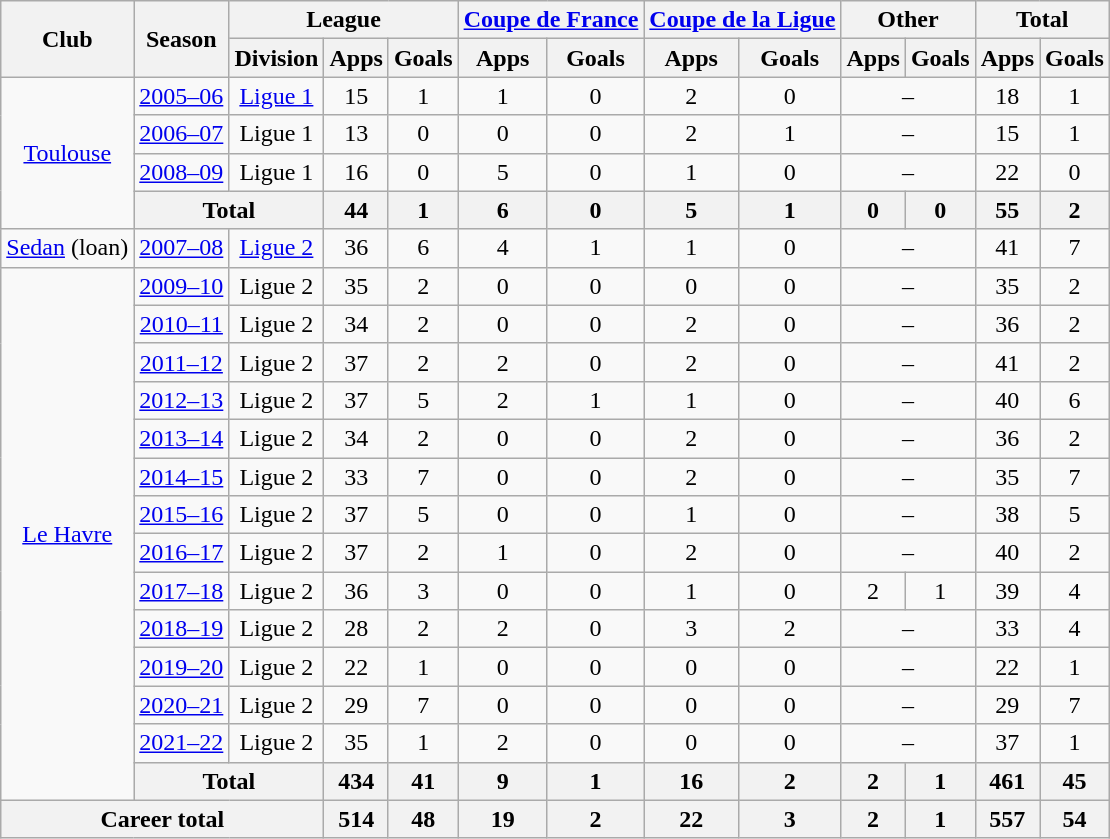<table class="wikitable" style="text-align:center">
<tr>
<th rowspan="2">Club</th>
<th rowspan="2">Season</th>
<th colspan="3">League</th>
<th colspan="2"><a href='#'>Coupe de France</a></th>
<th colspan="2"><a href='#'>Coupe de la Ligue</a></th>
<th colspan="2">Other</th>
<th colspan="2">Total</th>
</tr>
<tr>
<th>Division</th>
<th>Apps</th>
<th>Goals</th>
<th>Apps</th>
<th>Goals</th>
<th>Apps</th>
<th>Goals</th>
<th>Apps</th>
<th>Goals</th>
<th>Apps</th>
<th>Goals</th>
</tr>
<tr>
<td rowspan="4"><a href='#'>Toulouse</a></td>
<td><a href='#'>2005–06</a></td>
<td><a href='#'>Ligue 1</a></td>
<td>15</td>
<td>1</td>
<td>1</td>
<td>0</td>
<td>2</td>
<td>0</td>
<td colspan="2">–</td>
<td>18</td>
<td>1</td>
</tr>
<tr>
<td><a href='#'>2006–07</a></td>
<td>Ligue 1</td>
<td>13</td>
<td>0</td>
<td>0</td>
<td>0</td>
<td>2</td>
<td>1</td>
<td colspan="2">–</td>
<td>15</td>
<td>1</td>
</tr>
<tr>
<td><a href='#'>2008–09</a></td>
<td>Ligue 1</td>
<td>16</td>
<td>0</td>
<td>5</td>
<td>0</td>
<td>1</td>
<td>0</td>
<td colspan="2">–</td>
<td>22</td>
<td>0</td>
</tr>
<tr>
<th colspan="2">Total</th>
<th>44</th>
<th>1</th>
<th>6</th>
<th>0</th>
<th>5</th>
<th>1</th>
<th>0</th>
<th>0</th>
<th>55</th>
<th>2</th>
</tr>
<tr>
<td><a href='#'>Sedan</a> (loan)</td>
<td><a href='#'>2007–08</a></td>
<td><a href='#'>Ligue 2</a></td>
<td>36</td>
<td>6</td>
<td>4</td>
<td>1</td>
<td>1</td>
<td>0</td>
<td colspan="2">–</td>
<td>41</td>
<td>7</td>
</tr>
<tr>
<td rowspan="14"><a href='#'>Le Havre</a></td>
<td><a href='#'>2009–10</a></td>
<td>Ligue 2</td>
<td>35</td>
<td>2</td>
<td>0</td>
<td>0</td>
<td>0</td>
<td>0</td>
<td colspan="2">–</td>
<td>35</td>
<td>2</td>
</tr>
<tr>
<td><a href='#'>2010–11</a></td>
<td>Ligue 2</td>
<td>34</td>
<td>2</td>
<td>0</td>
<td>0</td>
<td>2</td>
<td>0</td>
<td colspan="2">–</td>
<td>36</td>
<td>2</td>
</tr>
<tr>
<td><a href='#'>2011–12</a></td>
<td>Ligue 2</td>
<td>37</td>
<td>2</td>
<td>2</td>
<td>0</td>
<td>2</td>
<td>0</td>
<td colspan="2">–</td>
<td>41</td>
<td>2</td>
</tr>
<tr>
<td><a href='#'>2012–13</a></td>
<td>Ligue 2</td>
<td>37</td>
<td>5</td>
<td>2</td>
<td>1</td>
<td>1</td>
<td>0</td>
<td colspan="2">–</td>
<td>40</td>
<td>6</td>
</tr>
<tr>
<td><a href='#'>2013–14</a></td>
<td>Ligue 2</td>
<td>34</td>
<td>2</td>
<td>0</td>
<td>0</td>
<td>2</td>
<td>0</td>
<td colspan="2">–</td>
<td>36</td>
<td>2</td>
</tr>
<tr>
<td><a href='#'>2014–15</a></td>
<td>Ligue 2</td>
<td>33</td>
<td>7</td>
<td>0</td>
<td>0</td>
<td>2</td>
<td>0</td>
<td colspan="2">–</td>
<td>35</td>
<td>7</td>
</tr>
<tr>
<td><a href='#'>2015–16</a></td>
<td>Ligue 2</td>
<td>37</td>
<td>5</td>
<td>0</td>
<td>0</td>
<td>1</td>
<td>0</td>
<td colspan="2">–</td>
<td>38</td>
<td>5</td>
</tr>
<tr>
<td><a href='#'>2016–17</a></td>
<td>Ligue 2</td>
<td>37</td>
<td>2</td>
<td>1</td>
<td>0</td>
<td>2</td>
<td>0</td>
<td colspan="2">–</td>
<td>40</td>
<td>2</td>
</tr>
<tr>
<td><a href='#'>2017–18</a></td>
<td>Ligue 2</td>
<td>36</td>
<td>3</td>
<td>0</td>
<td>0</td>
<td>1</td>
<td>0</td>
<td>2</td>
<td>1</td>
<td>39</td>
<td>4</td>
</tr>
<tr>
<td><a href='#'>2018–19</a></td>
<td>Ligue 2</td>
<td>28</td>
<td>2</td>
<td>2</td>
<td>0</td>
<td>3</td>
<td>2</td>
<td colspan="2">–</td>
<td>33</td>
<td>4</td>
</tr>
<tr>
<td><a href='#'>2019–20</a></td>
<td>Ligue 2</td>
<td>22</td>
<td>1</td>
<td>0</td>
<td>0</td>
<td>0</td>
<td>0</td>
<td colspan="2">–</td>
<td>22</td>
<td>1</td>
</tr>
<tr>
<td><a href='#'>2020–21</a></td>
<td>Ligue 2</td>
<td>29</td>
<td>7</td>
<td>0</td>
<td>0</td>
<td>0</td>
<td>0</td>
<td colspan="2">–</td>
<td>29</td>
<td>7</td>
</tr>
<tr>
<td><a href='#'>2021–22</a></td>
<td>Ligue 2</td>
<td>35</td>
<td>1</td>
<td>2</td>
<td>0</td>
<td>0</td>
<td>0</td>
<td colspan="2">–</td>
<td>37</td>
<td>1</td>
</tr>
<tr>
<th colspan="2">Total</th>
<th>434</th>
<th>41</th>
<th>9</th>
<th>1</th>
<th>16</th>
<th>2</th>
<th>2</th>
<th>1</th>
<th>461</th>
<th>45</th>
</tr>
<tr>
<th colspan="3">Career total</th>
<th>514</th>
<th>48</th>
<th>19</th>
<th>2</th>
<th>22</th>
<th>3</th>
<th>2</th>
<th>1</th>
<th>557</th>
<th>54</th>
</tr>
</table>
